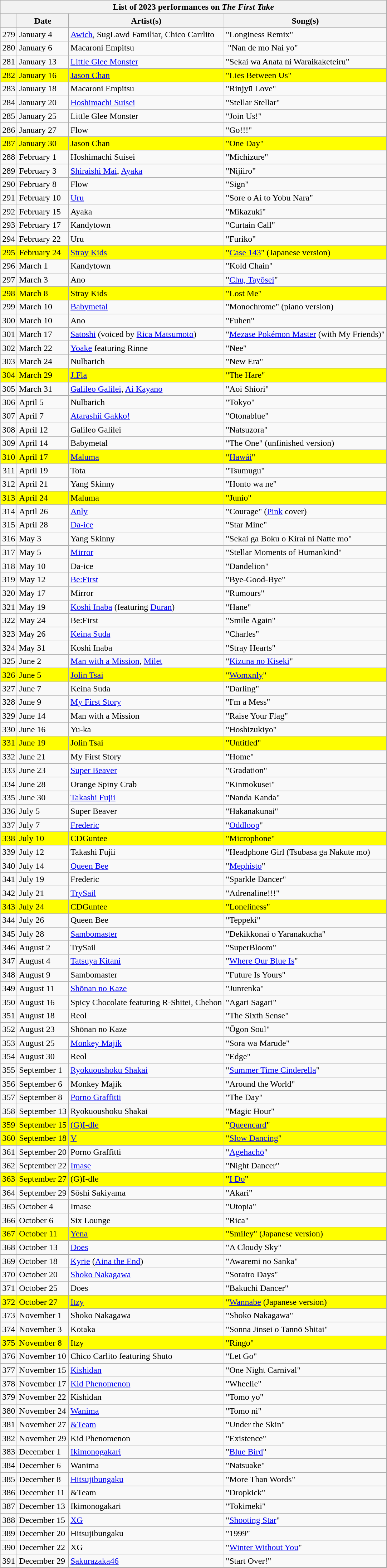<table class="wikitable plainrowheaders collapsible">
<tr>
<th scope="col" colspan="4">List of 2023 performances on <em>The First Take</em></th>
</tr>
<tr>
<th scope="col"></th>
<th scope="col">Date</th>
<th scope="col">Artist(s)</th>
<th scope="col">Song(s)</th>
</tr>
<tr>
<td style="text-align:center">279</td>
<td>January 4</td>
<td><a href='#'>Awich</a>, SugLawd Familiar, Chico Carrlito</td>
<td>"Longiness Remix"</td>
</tr>
<tr>
<td style="text-align:center">280</td>
<td>January 6</td>
<td>Macaroni Empitsu</td>
<td> "Nan de mo Nai yo"</td>
</tr>
<tr>
<td style="text-align:center">281</td>
<td>January 13</td>
<td><a href='#'>Little Glee Monster</a></td>
<td>"Sekai wa Anata ni Waraikaketeiru"</td>
</tr>
<tr style="background-color:yellow">
<td style="text-align:center">282</td>
<td>January 16</td>
<td><a href='#'>Jason Chan</a></td>
<td>"Lies Between Us"</td>
</tr>
<tr>
<td style="text-align:center">283</td>
<td>January 18</td>
<td>Macaroni Empitsu</td>
<td>"Rinjyū Love"</td>
</tr>
<tr>
<td style="text-align:center">284</td>
<td>January 20</td>
<td><a href='#'>Hoshimachi Suisei</a></td>
<td>"Stellar Stellar"</td>
</tr>
<tr>
<td style="text-align:center">285</td>
<td>January 25</td>
<td>Little Glee Monster</td>
<td>"Join Us!"</td>
</tr>
<tr>
<td style="text-align:center">286</td>
<td>January 27</td>
<td>Flow</td>
<td>"Go!!!"</td>
</tr>
<tr style="background-color:yellow">
<td style="text-align:center">287</td>
<td>January 30</td>
<td>Jason Chan</td>
<td>"One Day"</td>
</tr>
<tr>
<td style="text-align:center">288</td>
<td>February 1</td>
<td>Hoshimachi Suisei</td>
<td>"Michizure"</td>
</tr>
<tr>
<td style="text-align:center">289</td>
<td>February 3</td>
<td><a href='#'>Shiraishi Mai</a>, <a href='#'>Ayaka</a></td>
<td>"Nijiiro"</td>
</tr>
<tr>
<td style="text-align:center">290</td>
<td>February 8</td>
<td>Flow</td>
<td>"Sign"</td>
</tr>
<tr>
<td style="text-align:center">291</td>
<td>February 10</td>
<td><a href='#'>Uru</a></td>
<td>"Sore o Ai to Yobu Nara"</td>
</tr>
<tr>
<td style="text-align:center">292</td>
<td>February 15</td>
<td>Ayaka</td>
<td>"Mikazuki"</td>
</tr>
<tr>
<td style="text-align:center">293</td>
<td>February 17</td>
<td>Kandytown</td>
<td>"Curtain Call"</td>
</tr>
<tr>
<td style="text-align:center">294</td>
<td>February 22</td>
<td>Uru</td>
<td>"Furiko"</td>
</tr>
<tr style="background-color:yellow">
<td style="text-align:center">295</td>
<td>February 24</td>
<td><a href='#'>Stray Kids</a></td>
<td>"<a href='#'>Case 143</a>" (Japanese version)</td>
</tr>
<tr>
<td style="text-align:center">296</td>
<td>March 1</td>
<td>Kandytown</td>
<td>"Kold Chain"</td>
</tr>
<tr>
<td style="text-align:center">297</td>
<td>March 3</td>
<td>Ano</td>
<td>"<a href='#'>Chu, Tayōsei</a>"</td>
</tr>
<tr style="background-color:yellow">
<td style="text-align:center">298</td>
<td>March 8</td>
<td>Stray Kids</td>
<td>"Lost Me"</td>
</tr>
<tr>
<td style="text-align:center">299</td>
<td>March 10</td>
<td><a href='#'>Babymetal</a></td>
<td>"Monochrome" (piano version)</td>
</tr>
<tr>
<td style="text-align:center">300</td>
<td>March 10</td>
<td>Ano</td>
<td>"Fuhen"</td>
</tr>
<tr>
<td style="text-align:center">301</td>
<td>March 17</td>
<td><a href='#'>Satoshi</a> (voiced by <a href='#'>Rica Matsumoto</a>)</td>
<td>"<a href='#'>Mezase Pokémon Master</a> (with My Friends)"</td>
</tr>
<tr>
<td style="text-align:center">302</td>
<td>March 22</td>
<td><a href='#'>Yoake</a> featuring Rinne</td>
<td>"Nee"</td>
</tr>
<tr>
<td style="text-align:center">303</td>
<td>March 24</td>
<td>Nulbarich</td>
<td>"New Era"</td>
</tr>
<tr style="background-color:yellow">
<td style="text-align:center">304</td>
<td>March 29</td>
<td><a href='#'>J.Fla</a></td>
<td>"The Hare"</td>
</tr>
<tr>
<td style="text-align:center">305</td>
<td>March 31</td>
<td><a href='#'>Galileo Galilei</a>, <a href='#'>Ai Kayano</a></td>
<td>"Aoi Shiori"</td>
</tr>
<tr>
<td style="text-align:center">306</td>
<td>April 5</td>
<td>Nulbarich</td>
<td>"Tokyo"</td>
</tr>
<tr>
<td style="text-align:center">307</td>
<td>April 7</td>
<td><a href='#'>Atarashii Gakko!</a></td>
<td>"Otonablue"</td>
</tr>
<tr>
<td style="text-align:center">308</td>
<td>April 12</td>
<td>Galileo Galilei</td>
<td>"Natsuzora"</td>
</tr>
<tr>
<td style="text-align:center">309</td>
<td>April 14</td>
<td>Babymetal</td>
<td>"The One" (unfinished version)</td>
</tr>
<tr style="background-color:yellow">
<td style="text-align:center">310</td>
<td>April 17</td>
<td><a href='#'>Maluma</a></td>
<td>"<a href='#'>Hawái</a>"</td>
</tr>
<tr>
<td style="text-align:center">311</td>
<td>April 19</td>
<td>Tota</td>
<td>"Tsumugu"</td>
</tr>
<tr>
<td style="text-align:center">312</td>
<td>April 21</td>
<td>Yang Skinny</td>
<td>"Honto wa ne"</td>
</tr>
<tr style="background-color:yellow">
<td style="text-align:center">313</td>
<td>April 24</td>
<td>Maluma</td>
<td>"Junio"</td>
</tr>
<tr>
<td style="text-align:center">314</td>
<td>April 26</td>
<td><a href='#'>Anly</a></td>
<td>"Courage" (<a href='#'>Pink</a> cover)</td>
</tr>
<tr>
<td style="text-align:center">315</td>
<td>April 28</td>
<td><a href='#'>Da-ice</a></td>
<td>"Star Mine"</td>
</tr>
<tr>
<td style="text-align:center">316</td>
<td>May 3</td>
<td>Yang Skinny</td>
<td>"Sekai ga Boku o Kirai ni Natte mo"</td>
</tr>
<tr>
<td style="text-align:center">317</td>
<td>May 5</td>
<td><a href='#'>Mirror</a></td>
<td>"Stellar Moments of Humankind"</td>
</tr>
<tr>
<td style="text-align:center">318</td>
<td>May 10</td>
<td>Da-ice</td>
<td>"Dandelion"</td>
</tr>
<tr>
<td style="text-align:center">319</td>
<td>May 12</td>
<td><a href='#'>Be:First</a></td>
<td>"Bye-Good-Bye"</td>
</tr>
<tr>
<td style="text-align:center">320</td>
<td>May 17</td>
<td>Mirror</td>
<td>"Rumours"</td>
</tr>
<tr>
<td style="text-align:center">321</td>
<td>May 19</td>
<td><a href='#'>Koshi Inaba</a> (featuring <a href='#'>Duran</a>)</td>
<td>"Hane"</td>
</tr>
<tr>
<td style="text-align:center">322</td>
<td>May 24</td>
<td>Be:First</td>
<td>"Smile Again"</td>
</tr>
<tr>
<td style="text-align:center">323</td>
<td>May 26</td>
<td><a href='#'>Keina Suda</a></td>
<td>"Charles"</td>
</tr>
<tr>
<td style="text-align:center">324</td>
<td>May 31</td>
<td>Koshi Inaba</td>
<td>"Stray Hearts"</td>
</tr>
<tr>
<td style="text-align:center">325</td>
<td>June 2</td>
<td><a href='#'>Man with a Mission</a>, <a href='#'>Milet</a></td>
<td>"<a href='#'>Kizuna no Kiseki</a>"</td>
</tr>
<tr style="background-color:yellow">
<td style="text-align:center">326</td>
<td>June 5</td>
<td><a href='#'>Jolin Tsai</a></td>
<td>"<a href='#'>Womxnly</a>"</td>
</tr>
<tr>
<td style="text-align:center">327</td>
<td>June 7</td>
<td>Keina Suda</td>
<td>"Darling"</td>
</tr>
<tr>
<td style="text-align:center">328</td>
<td>June 9</td>
<td><a href='#'>My First Story</a></td>
<td>"I'm a Mess"</td>
</tr>
<tr>
<td style="text-align:center">329</td>
<td>June 14</td>
<td>Man with a Mission</td>
<td>"Raise Your Flag"</td>
</tr>
<tr>
<td style="text-align:center">330</td>
<td>June 16</td>
<td>Yu-ka</td>
<td>"Hoshizukiyo"</td>
</tr>
<tr style="background-color:yellow">
<td style="text-align:center">331</td>
<td>June 19</td>
<td>Jolin Tsai</td>
<td>"Untitled"</td>
</tr>
<tr>
<td style="text-align:center">332</td>
<td>June 21</td>
<td>My First Story</td>
<td>"Home"</td>
</tr>
<tr>
<td style="text-align:center">333</td>
<td>June 23</td>
<td><a href='#'>Super Beaver</a></td>
<td>"Gradation"</td>
</tr>
<tr>
<td style="text-align:center">334</td>
<td>June 28</td>
<td>Orange Spiny Crab</td>
<td>"Kinmokusei"</td>
</tr>
<tr>
<td style="text-align:center">335</td>
<td>June 30</td>
<td><a href='#'>Takashi Fujii</a></td>
<td>"Nanda Kanda"</td>
</tr>
<tr>
<td style="text-align:center">336</td>
<td>July 5</td>
<td>Super Beaver</td>
<td>"Hakanakunai"</td>
</tr>
<tr>
<td style="text-align:center">337</td>
<td>July 7</td>
<td><a href='#'>Frederic</a></td>
<td>"<a href='#'>Oddloop</a>"</td>
</tr>
<tr style="background-color:yellow">
<td style="text-align:center">338</td>
<td>July 10</td>
<td>CDGuntee</td>
<td>"Microphone"</td>
</tr>
<tr>
<td style="text-align:center">339</td>
<td>July 12</td>
<td>Takashi Fujii</td>
<td>"Headphone Girl (Tsubasa ga Nakute mo)</td>
</tr>
<tr>
<td style="text-align:center">340</td>
<td>July 14</td>
<td><a href='#'>Queen Bee</a></td>
<td>"<a href='#'>Mephisto</a>"</td>
</tr>
<tr>
<td style="text-align:center">341</td>
<td>July 19</td>
<td>Frederic</td>
<td>"Sparkle Dancer"</td>
</tr>
<tr>
<td style="text-align:center">342</td>
<td>July 21</td>
<td><a href='#'>TrySail</a></td>
<td>"Adrenaline!!!"</td>
</tr>
<tr style="background-color:yellow">
<td style="text-align:center">343</td>
<td>July 24</td>
<td>CDGuntee</td>
<td>"Loneliness"</td>
</tr>
<tr>
<td style="text-align:center">344</td>
<td>July 26</td>
<td>Queen Bee</td>
<td>"Teppeki"</td>
</tr>
<tr>
<td style="text-align:center">345</td>
<td>July 28</td>
<td><a href='#'>Sambomaster</a></td>
<td>"Dekikkonai o Yaranakucha"</td>
</tr>
<tr>
<td style="text-align:center">346</td>
<td>August 2</td>
<td>TrySail</td>
<td>"SuperBloom"</td>
</tr>
<tr>
<td style="text-align:center">347</td>
<td>August 4</td>
<td><a href='#'>Tatsuya Kitani</a></td>
<td>"<a href='#'>Where Our Blue Is</a>"</td>
</tr>
<tr>
<td style="text-align:center">348</td>
<td>August 9</td>
<td>Sambomaster</td>
<td>"Future Is Yours"</td>
</tr>
<tr>
<td style="text-align:center">349</td>
<td>August 11</td>
<td><a href='#'>Shōnan no Kaze</a></td>
<td>"Junrenka"</td>
</tr>
<tr>
<td style="text-align:center">350</td>
<td>August 16</td>
<td>Spicy Chocolate featuring R-Shitei, Chehon</td>
<td>"Agari Sagari"</td>
</tr>
<tr>
<td style="text-align:center">351</td>
<td>August 18</td>
<td>Reol</td>
<td>"The Sixth Sense"</td>
</tr>
<tr>
<td style="text-align:center">352</td>
<td>August 23</td>
<td>Shōnan no Kaze</td>
<td>"Ōgon Soul"</td>
</tr>
<tr>
<td style="text-align:center">353</td>
<td>August 25</td>
<td><a href='#'>Monkey Majik</a></td>
<td>"Sora wa Marude"</td>
</tr>
<tr>
<td style="text-align:center">354</td>
<td>August 30</td>
<td>Reol</td>
<td>"Edge"</td>
</tr>
<tr>
<td style="text-align:center">355</td>
<td>September 1</td>
<td><a href='#'>Ryokuoushoku Shakai</a></td>
<td>"<a href='#'>Summer Time Cinderella</a>"</td>
</tr>
<tr>
<td style="text-align:center">356</td>
<td>September 6</td>
<td>Monkey Majik</td>
<td>"Around the World"</td>
</tr>
<tr>
<td style="text-align:center">357</td>
<td>September 8</td>
<td><a href='#'>Porno Graffitti</a></td>
<td>"The Day"</td>
</tr>
<tr>
<td style="text-align:center">358</td>
<td>September 13</td>
<td>Ryokuoushoku Shakai</td>
<td>"Magic Hour"</td>
</tr>
<tr style="background-color:yellow">
<td style="text-align:center">359</td>
<td>September 15</td>
<td><a href='#'>(G)I-dle</a></td>
<td>"<a href='#'>Queencard</a>"</td>
</tr>
<tr style="background-color:yellow">
<td style="text-align:center">360</td>
<td>September 18</td>
<td><a href='#'>V</a></td>
<td>"<a href='#'>Slow Dancing</a>"</td>
</tr>
<tr>
<td style="text-align:center">361</td>
<td>September 20</td>
<td>Porno Graffitti</td>
<td>"<a href='#'>Agehachō</a>"</td>
</tr>
<tr>
<td style="text-align:center">362</td>
<td>September 22</td>
<td><a href='#'>Imase</a></td>
<td>"Night Dancer"</td>
</tr>
<tr style="background-color:yellow">
<td style="text-align:center">363</td>
<td>September 27</td>
<td>(G)I-dle</td>
<td>"<a href='#'>I Do</a>"</td>
</tr>
<tr>
<td style="text-align:center">364</td>
<td>September 29</td>
<td>Sōshi Sakiyama</td>
<td>"Akari"</td>
</tr>
<tr>
<td style="text-align:center">365</td>
<td>October 4</td>
<td>Imase</td>
<td>"Utopia"</td>
</tr>
<tr>
<td style="text-align:center">366</td>
<td>October 6</td>
<td>Six Lounge</td>
<td>"Rica"</td>
</tr>
<tr style="background-color:yellow">
<td style="text-align:center">367</td>
<td>October 11</td>
<td><a href='#'>Yena</a></td>
<td>"Smiley" (Japanese version)</td>
</tr>
<tr>
<td style="text-align:center">368</td>
<td>October 13</td>
<td><a href='#'>Does</a></td>
<td>"A Cloudy Sky"</td>
</tr>
<tr>
<td style="text-align:center">369</td>
<td>October 18</td>
<td><a href='#'>Kyrie</a> (<a href='#'>Aina the End</a>)</td>
<td>"Awaremi no Sanka"</td>
</tr>
<tr>
<td style="text-align:center">370</td>
<td>October 20</td>
<td><a href='#'>Shoko Nakagawa</a></td>
<td>"Sorairo Days"</td>
</tr>
<tr>
<td style="text-align:center">371</td>
<td>October 25</td>
<td>Does</td>
<td>"Bakuchi Dancer"</td>
</tr>
<tr style="background-color:yellow">
<td style="text-align:center">372</td>
<td>October 27</td>
<td><a href='#'>Itzy</a></td>
<td>"<a href='#'>Wannabe</a> (Japanese version)</td>
</tr>
<tr>
<td style="text-align:center">373</td>
<td>November 1</td>
<td>Shoko Nakagawa</td>
<td>"Shoko Nakagawa"</td>
</tr>
<tr>
<td style="text-align:center">374</td>
<td>November 3</td>
<td>Kotaka</td>
<td>"Sonna Jinsei o Tannō Shitai"</td>
</tr>
<tr style="background-color:yellow">
<td style="text-align:center">375</td>
<td>November 8</td>
<td>Itzy</td>
<td>"Ringo"</td>
</tr>
<tr>
<td style="text-align:center">376</td>
<td>November 10</td>
<td>Chico Carlito featuring Shuto</td>
<td>"Let Go"</td>
</tr>
<tr>
<td style="text-align:center">377</td>
<td>November 15</td>
<td><a href='#'>Kishidan</a></td>
<td>"One Night Carnival"</td>
</tr>
<tr>
<td style="text-align:center">378</td>
<td>November 17</td>
<td><a href='#'>Kid Phenomenon</a></td>
<td>"Wheelie"</td>
</tr>
<tr>
<td style="text-align:center">379</td>
<td>November 22</td>
<td>Kishidan</td>
<td>"Tomo yo"</td>
</tr>
<tr>
<td style="text-align:center">380</td>
<td>November 24</td>
<td><a href='#'>Wanima</a></td>
<td>"Tomo ni"</td>
</tr>
<tr>
<td style="text-align:center">381</td>
<td>November 27</td>
<td><a href='#'>&Team</a></td>
<td>"Under the Skin"</td>
</tr>
<tr>
<td style="text-align:center">382</td>
<td>November 29</td>
<td>Kid Phenomenon</td>
<td>"Existence"</td>
</tr>
<tr>
<td style="text-align:center">383</td>
<td>December 1</td>
<td><a href='#'>Ikimonogakari</a></td>
<td>"<a href='#'>Blue Bird</a>"</td>
</tr>
<tr>
<td style="text-align:center">384</td>
<td>December 6</td>
<td>Wanima</td>
<td>"Natsuake"</td>
</tr>
<tr>
<td style="text-align:center">385</td>
<td>December 8</td>
<td><a href='#'>Hitsujibungaku</a></td>
<td>"More Than Words"</td>
</tr>
<tr>
<td style="text-align:center">386</td>
<td>December 11</td>
<td>&Team</td>
<td>"Dropkick"</td>
</tr>
<tr>
<td style="text-align:center">387</td>
<td>December 13</td>
<td>Ikimonogakari</td>
<td>"Tokimeki"</td>
</tr>
<tr>
<td style="text-align:center">388</td>
<td>December 15</td>
<td><a href='#'>XG</a></td>
<td>"<a href='#'>Shooting Star</a>"</td>
</tr>
<tr>
<td style="text-align:center">389</td>
<td>December 20</td>
<td>Hitsujibungaku</td>
<td>"1999"</td>
</tr>
<tr>
<td style="text-align:center">390</td>
<td>December 22</td>
<td>XG</td>
<td>"<a href='#'>Winter Without You</a>"</td>
</tr>
<tr>
<td style="text-align:center">391</td>
<td>December 29</td>
<td><a href='#'>Sakurazaka46</a></td>
<td>"Start Over!"</td>
</tr>
</table>
